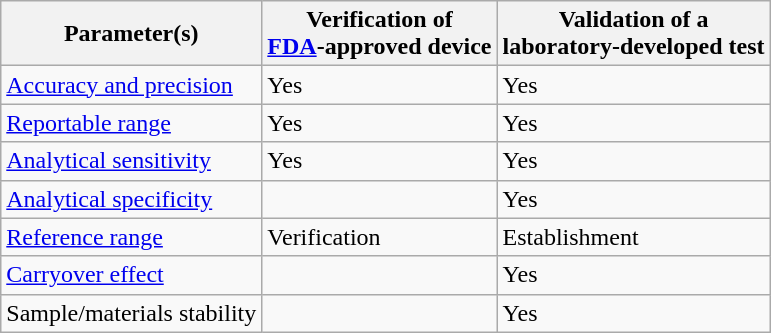<table class="wikitable">
<tr>
<th>Parameter(s)</th>
<th>Verification of<br><a href='#'>FDA</a>-approved device</th>
<th>Validation of a<br> laboratory-developed test</th>
</tr>
<tr>
<td><a href='#'>Accuracy and precision</a></td>
<td>Yes</td>
<td>Yes</td>
</tr>
<tr>
<td><a href='#'>Reportable range</a></td>
<td>Yes</td>
<td>Yes</td>
</tr>
<tr>
<td><a href='#'>Analytical sensitivity</a></td>
<td>Yes</td>
<td>Yes</td>
</tr>
<tr>
<td><a href='#'>Analytical specificity</a></td>
<td></td>
<td>Yes</td>
</tr>
<tr>
<td><a href='#'>Reference range</a></td>
<td>Verification</td>
<td>Establishment</td>
</tr>
<tr>
<td><a href='#'>Carryover effect</a></td>
<td></td>
<td>Yes</td>
</tr>
<tr>
<td>Sample/materials stability</td>
<td></td>
<td>Yes</td>
</tr>
</table>
